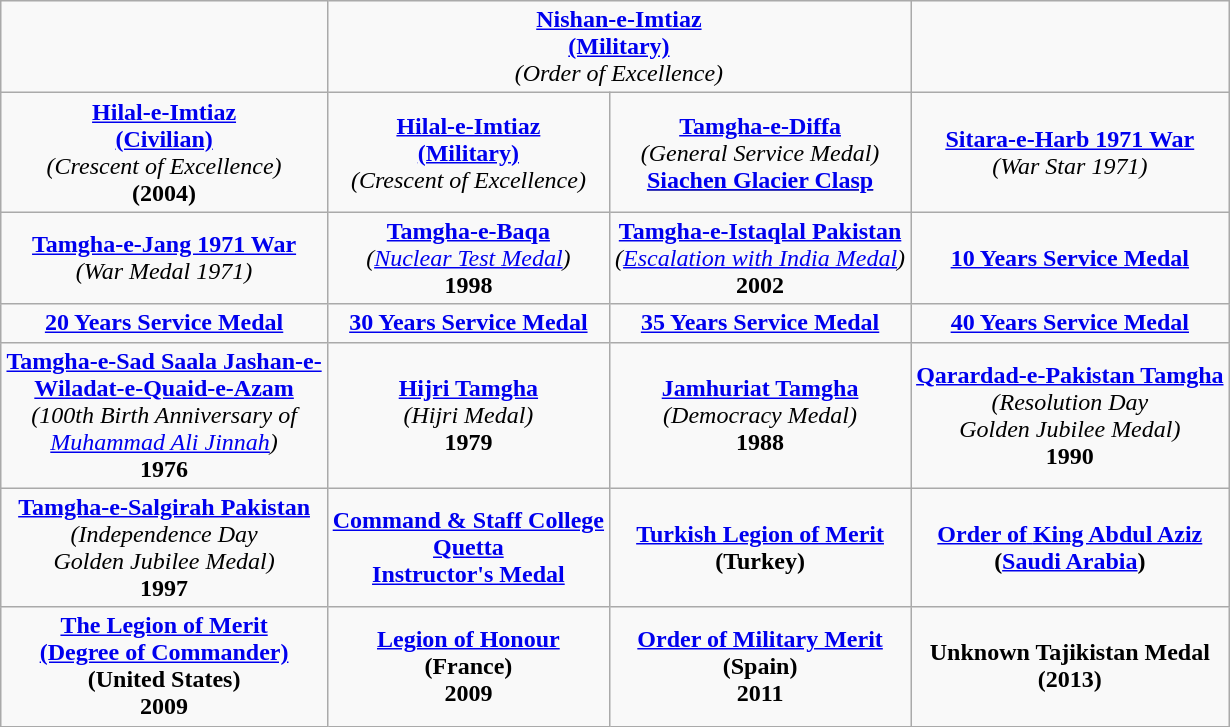<table class="wikitable" style="margin:1em auto; text-align:center;">
<tr>
<td></td>
<td colspan="2"><strong><a href='#'>Nishan-e-Imtiaz</a></strong><br><strong><a href='#'>(Military)</a></strong><br><em>(Order of Excellence)</em></td>
<td></td>
</tr>
<tr>
<td><a href='#'><strong>Hilal-e-Imtiaz</strong></a><br><strong><a href='#'>(Civilian)</a></strong><br><em>(Crescent of Excellence)</em><br><strong>(2004)</strong></td>
<td><strong><a href='#'>Hilal-e-Imtiaz</a></strong><br><strong><a href='#'>(Military)</a></strong><br><em>(Crescent of Excellence)</em></td>
<td><strong><a href='#'>Tamgha-e-Diffa</a></strong><br><em>(General Service Medal)</em><br><strong><u><a href='#'>Siachen Glacier Clasp</a></u></strong></td>
<td><strong><a href='#'>Sitara-e-Harb 1971 War</a></strong><br><em>(War Star 1971)</em></td>
</tr>
<tr>
<td><strong><a href='#'>Tamgha-e-Jang 1971 War</a></strong><br><em>(War Medal 1971)</em></td>
<td><strong><a href='#'>Tamgha-e-Baqa</a></strong><br><em>(<a href='#'>Nuclear Test Medal</a>)</em><br><strong>1998</strong></td>
<td><strong><a href='#'>Tamgha-e-Istaqlal Pakistan</a></strong><br><em>(<a href='#'>Escalation with India Medal</a>)</em><br><strong>2002</strong></td>
<td><strong><a href='#'>10 Years Service Medal</a></strong></td>
</tr>
<tr>
<td><strong><a href='#'>20 Years Service Medal</a></strong></td>
<td><strong><a href='#'>30 Years Service Medal</a></strong></td>
<td><strong><a href='#'>35 Years Service Medal</a></strong></td>
<td><strong><a href='#'>40 Years Service Medal</a></strong></td>
</tr>
<tr>
<td><strong><a href='#'>Tamgha-e-Sad Saala Jashan-e-</a></strong><br><strong><a href='#'>Wiladat-e-Quaid-e-Azam</a></strong><br><em>(100th Birth Anniversary of</em><br><em><a href='#'>Muhammad Ali Jinnah</a>)</em><br><strong>1976</strong></td>
<td><strong><a href='#'>Hijri Tamgha</a></strong><br><em>(Hijri Medal)</em><br><strong>1979</strong></td>
<td><strong><a href='#'>Jamhuriat Tamgha</a></strong><br><em>(Democracy Medal)</em><br><strong>1988</strong></td>
<td><strong><a href='#'>Qarardad-e-Pakistan Tamgha</a></strong><br><em>(Resolution Day</em><br><em>Golden Jubilee Medal)</em><br><strong>1990</strong></td>
</tr>
<tr>
<td><strong><a href='#'>Tamgha-e-Salgirah Pakistan</a></strong><br><em>(Independence Day</em><br><em>Golden Jubilee Medal)</em><br><strong>1997</strong></td>
<td><a href='#'><strong>Command & Staff College</strong></a><br><strong><a href='#'>Quetta</a></strong><br><strong><a href='#'>Instructor's Medal</a></strong></td>
<td><a href='#'><strong>Turkish Legion of Merit</strong></a><br><strong>(Turkey)</strong></td>
<td><a href='#'><strong>Order of</strong> <strong>King Abdul Aziz</strong></a><br><strong>(<a href='#'>Saudi Arabia</a>)</strong></td>
</tr>
<tr>
<td><strong><a href='#'>The Legion of Merit</a></strong><br><strong><a href='#'>(Degree of Commander)</a></strong><br><strong>(United States)</strong><br><strong>2009</strong></td>
<td><strong><a href='#'>Legion of Honour</a></strong><br><strong>(France)</strong><br><strong>2009</strong></td>
<td><a href='#'><strong>Order of Military Merit</strong></a><br><strong>(Spain)</strong><br><strong>2011</strong></td>
<td><strong>Unknown Tajikistan Medal</strong><br><strong>(2013)</strong></td>
</tr>
</table>
